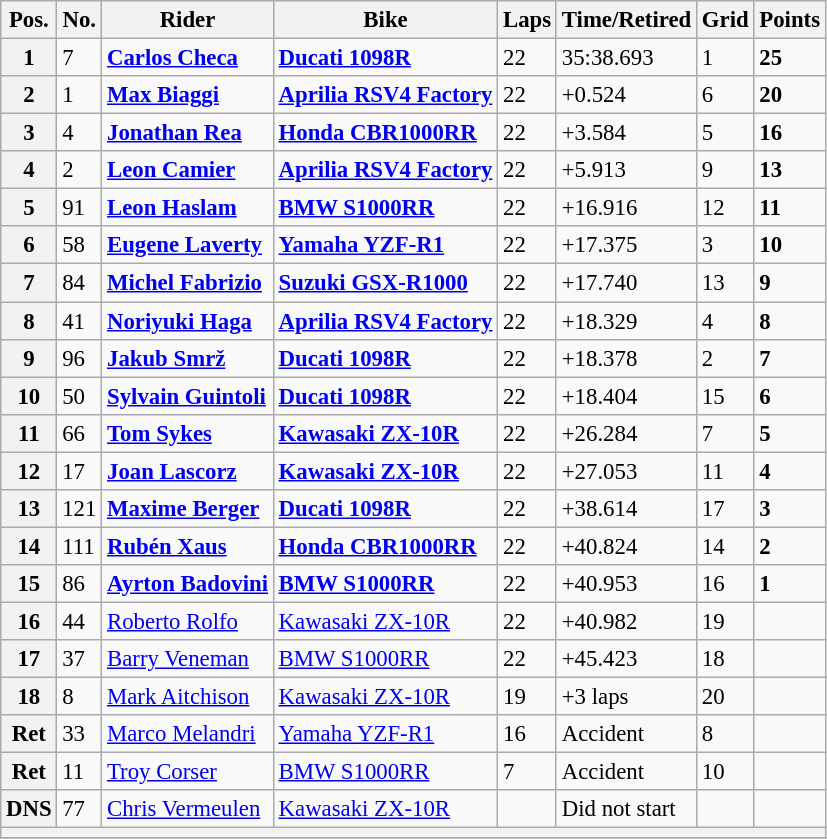<table class="wikitable" style="font-size: 95%;">
<tr>
<th>Pos.</th>
<th>No.</th>
<th>Rider</th>
<th>Bike</th>
<th>Laps</th>
<th>Time/Retired</th>
<th>Grid</th>
<th>Points</th>
</tr>
<tr>
<th>1</th>
<td>7</td>
<td> <strong><a href='#'>Carlos Checa</a></strong></td>
<td><strong><a href='#'>Ducati 1098R</a></strong></td>
<td>22</td>
<td>35:38.693</td>
<td>1</td>
<td><strong>25</strong></td>
</tr>
<tr>
<th>2</th>
<td>1</td>
<td> <strong><a href='#'>Max Biaggi</a></strong></td>
<td><strong><a href='#'>Aprilia RSV4 Factory</a></strong></td>
<td>22</td>
<td>+0.524</td>
<td>6</td>
<td><strong>20</strong></td>
</tr>
<tr>
<th>3</th>
<td>4</td>
<td> <strong><a href='#'>Jonathan Rea</a></strong></td>
<td><strong><a href='#'>Honda CBR1000RR</a></strong></td>
<td>22</td>
<td>+3.584</td>
<td>5</td>
<td><strong>16</strong></td>
</tr>
<tr>
<th>4</th>
<td>2</td>
<td> <strong><a href='#'>Leon Camier</a></strong></td>
<td><strong><a href='#'>Aprilia RSV4 Factory</a></strong></td>
<td>22</td>
<td>+5.913</td>
<td>9</td>
<td><strong>13</strong></td>
</tr>
<tr>
<th>5</th>
<td>91</td>
<td> <strong><a href='#'>Leon Haslam</a></strong></td>
<td><strong><a href='#'>BMW S1000RR</a></strong></td>
<td>22</td>
<td>+16.916</td>
<td>12</td>
<td><strong>11</strong></td>
</tr>
<tr>
<th>6</th>
<td>58</td>
<td> <strong><a href='#'>Eugene Laverty</a></strong></td>
<td><strong><a href='#'>Yamaha YZF-R1</a></strong></td>
<td>22</td>
<td>+17.375</td>
<td>3</td>
<td><strong>10</strong></td>
</tr>
<tr>
<th>7</th>
<td>84</td>
<td> <strong><a href='#'>Michel Fabrizio</a></strong></td>
<td><strong><a href='#'>Suzuki GSX-R1000</a></strong></td>
<td>22</td>
<td>+17.740</td>
<td>13</td>
<td><strong>9</strong></td>
</tr>
<tr>
<th>8</th>
<td>41</td>
<td> <strong><a href='#'>Noriyuki Haga</a></strong></td>
<td><strong><a href='#'>Aprilia RSV4 Factory</a></strong></td>
<td>22</td>
<td>+18.329</td>
<td>4</td>
<td><strong>8</strong></td>
</tr>
<tr>
<th>9</th>
<td>96</td>
<td> <strong><a href='#'>Jakub Smrž</a></strong></td>
<td><strong><a href='#'>Ducati 1098R</a></strong></td>
<td>22</td>
<td>+18.378</td>
<td>2</td>
<td><strong>7</strong></td>
</tr>
<tr>
<th>10</th>
<td>50</td>
<td> <strong><a href='#'>Sylvain Guintoli</a></strong></td>
<td><strong><a href='#'>Ducati 1098R</a></strong></td>
<td>22</td>
<td>+18.404</td>
<td>15</td>
<td><strong>6</strong></td>
</tr>
<tr>
<th>11</th>
<td>66</td>
<td> <strong><a href='#'>Tom Sykes</a></strong></td>
<td><strong><a href='#'>Kawasaki ZX-10R</a></strong></td>
<td>22</td>
<td>+26.284</td>
<td>7</td>
<td><strong>5</strong></td>
</tr>
<tr>
<th>12</th>
<td>17</td>
<td> <strong><a href='#'>Joan Lascorz</a></strong></td>
<td><strong><a href='#'>Kawasaki ZX-10R</a></strong></td>
<td>22</td>
<td>+27.053</td>
<td>11</td>
<td><strong>4</strong></td>
</tr>
<tr>
<th>13</th>
<td>121</td>
<td> <strong><a href='#'>Maxime Berger</a></strong></td>
<td><strong><a href='#'>Ducati 1098R</a></strong></td>
<td>22</td>
<td>+38.614</td>
<td>17</td>
<td><strong>3</strong></td>
</tr>
<tr>
<th>14</th>
<td>111</td>
<td> <strong><a href='#'>Rubén Xaus</a></strong></td>
<td><strong><a href='#'>Honda CBR1000RR</a></strong></td>
<td>22</td>
<td>+40.824</td>
<td>14</td>
<td><strong>2</strong></td>
</tr>
<tr>
<th>15</th>
<td>86</td>
<td> <strong><a href='#'>Ayrton Badovini</a></strong></td>
<td><strong><a href='#'>BMW S1000RR</a></strong></td>
<td>22</td>
<td>+40.953</td>
<td>16</td>
<td><strong>1</strong></td>
</tr>
<tr>
<th>16</th>
<td>44</td>
<td> <a href='#'>Roberto Rolfo</a></td>
<td><a href='#'>Kawasaki ZX-10R</a></td>
<td>22</td>
<td>+40.982</td>
<td>19</td>
<td></td>
</tr>
<tr>
<th>17</th>
<td>37</td>
<td> <a href='#'>Barry Veneman</a></td>
<td><a href='#'>BMW S1000RR</a></td>
<td>22</td>
<td>+45.423</td>
<td>18</td>
<td></td>
</tr>
<tr>
<th>18</th>
<td>8</td>
<td> <a href='#'>Mark Aitchison</a></td>
<td><a href='#'>Kawasaki ZX-10R</a></td>
<td>19</td>
<td>+3 laps</td>
<td>20</td>
<td></td>
</tr>
<tr>
<th>Ret</th>
<td>33</td>
<td> <a href='#'>Marco Melandri</a></td>
<td><a href='#'>Yamaha YZF-R1</a></td>
<td>16</td>
<td>Accident</td>
<td>8</td>
<td></td>
</tr>
<tr>
<th>Ret</th>
<td>11</td>
<td> <a href='#'>Troy Corser</a></td>
<td><a href='#'>BMW S1000RR</a></td>
<td>7</td>
<td>Accident</td>
<td>10</td>
<td></td>
</tr>
<tr>
<th>DNS</th>
<td>77</td>
<td> <a href='#'>Chris Vermeulen</a></td>
<td><a href='#'>Kawasaki ZX-10R</a></td>
<td></td>
<td>Did not start</td>
<td></td>
<td></td>
</tr>
<tr>
<th colspan=8></th>
</tr>
<tr>
</tr>
</table>
